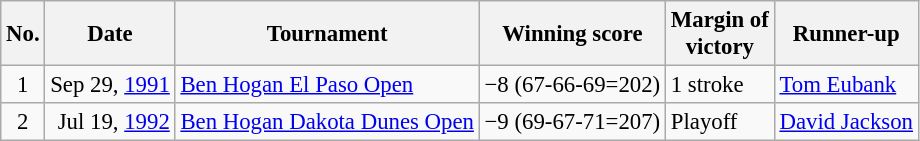<table class="wikitable" style="font-size:95%;">
<tr>
<th>No.</th>
<th>Date</th>
<th>Tournament</th>
<th>Winning score</th>
<th>Margin of<br>victory</th>
<th>Runner-up</th>
</tr>
<tr>
<td align=center>1</td>
<td align=right>Sep 29, <a href='#'>1991</a></td>
<td><a href='#'>Ben Hogan El Paso Open</a></td>
<td>−8 (67-66-69=202)</td>
<td>1 stroke</td>
<td> <a href='#'>Tom Eubank</a></td>
</tr>
<tr>
<td align=center>2</td>
<td align=right>Jul 19, <a href='#'>1992</a></td>
<td><a href='#'>Ben Hogan Dakota Dunes Open</a></td>
<td>−9 (69-67-71=207)</td>
<td>Playoff</td>
<td> <a href='#'>David Jackson</a></td>
</tr>
</table>
